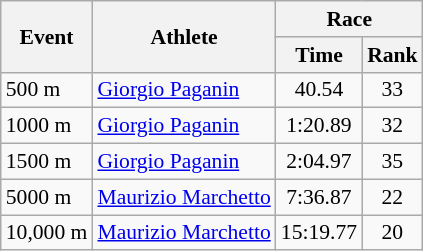<table class="wikitable" border="1" style="font-size:90%">
<tr>
<th rowspan=2>Event</th>
<th rowspan=2>Athlete</th>
<th colspan=2>Race</th>
</tr>
<tr>
<th>Time</th>
<th>Rank</th>
</tr>
<tr>
<td>500 m</td>
<td><a href='#'>Giorgio Paganin</a></td>
<td align=center>40.54</td>
<td align=center>33</td>
</tr>
<tr>
<td>1000 m</td>
<td><a href='#'>Giorgio Paganin</a></td>
<td align=center>1:20.89</td>
<td align=center>32</td>
</tr>
<tr>
<td>1500 m</td>
<td><a href='#'>Giorgio Paganin</a></td>
<td align=center>2:04.97</td>
<td align=center>35</td>
</tr>
<tr>
<td>5000 m</td>
<td><a href='#'>Maurizio Marchetto</a></td>
<td align=center>7:36.87</td>
<td align=center>22</td>
</tr>
<tr>
<td>10,000 m</td>
<td><a href='#'>Maurizio Marchetto</a></td>
<td align=center>15:19.77</td>
<td align=center>20</td>
</tr>
</table>
